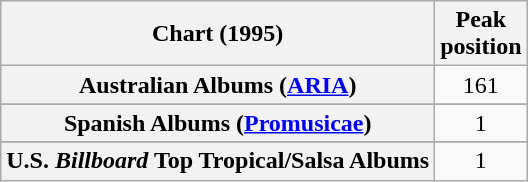<table class="wikitable sortable plainrowheaders" style="text-align:center;">
<tr>
<th scope="col">Chart (1995)</th>
<th scope="col">Peak<br> position</th>
</tr>
<tr>
<th scope="row">Australian Albums (<a href='#'>ARIA</a>)</th>
<td align="center">161</td>
</tr>
<tr>
</tr>
<tr>
</tr>
<tr>
</tr>
<tr>
<th scope="row">Spanish Albums (<a href='#'>Promusicae</a>)</th>
<td align="center">1</td>
</tr>
<tr>
</tr>
<tr>
</tr>
<tr>
</tr>
<tr>
<th scope="row">U.S. <em>Billboard</em> Top Tropical/Salsa Albums</th>
<td style="text-align:center;">1</td>
</tr>
</table>
